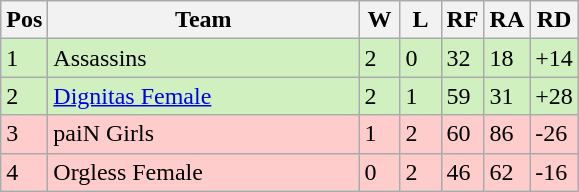<table class="wikitable" style="display: inline-table;">
<tr>
<th width="20px">Pos</th>
<th width="200px">Team</th>
<th width="20px">W</th>
<th width="20px">L</th>
<th width="20px">RF</th>
<th width="20px">RA</th>
<th width="20px">RD</th>
</tr>
<tr style="background: #D0F0C0;">
<td>1</td>
<td>Assassins</td>
<td>2</td>
<td>0</td>
<td>32</td>
<td>18</td>
<td>+14</td>
</tr>
<tr style="background: #D0F0C0;">
<td>2</td>
<td><a href='#'>Dignitas Female</a></td>
<td>2</td>
<td>1</td>
<td>59</td>
<td>31</td>
<td>+28</td>
</tr>
<tr style="background: #FFCCCC;">
<td>3</td>
<td>paiN Girls</td>
<td>1</td>
<td>2</td>
<td>60</td>
<td>86</td>
<td>-26</td>
</tr>
<tr style="background: #FFCCCC;">
<td>4</td>
<td>Orgless Female</td>
<td>0</td>
<td>2</td>
<td>46</td>
<td>62</td>
<td>-16</td>
</tr>
</table>
